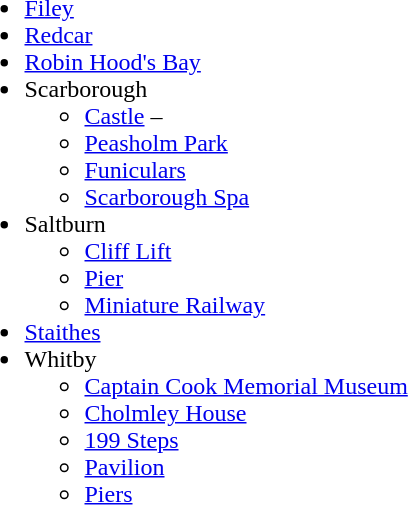<table>
<tr>
<td><br><ul><li><a href='#'>Filey</a></li><li><a href='#'>Redcar</a></li><li><a href='#'>Robin Hood's Bay</a></li><li>Scarborough<ul><li><a href='#'>Castle</a> –  </li><li><a href='#'>Peasholm Park</a></li><li><a href='#'>Funiculars</a></li><li><a href='#'>Scarborough Spa</a></li></ul></li><li>Saltburn<ul><li><a href='#'>Cliff Lift</a></li><li><a href='#'>Pier</a></li><li><a href='#'>Miniature Railway</a></li></ul></li><li><a href='#'>Staithes</a></li><li>Whitby<ul><li><a href='#'>Captain Cook Memorial Museum</a></li><li><a href='#'>Cholmley House</a></li><li><a href='#'>199 Steps</a></li><li><a href='#'>Pavilion</a></li><li><a href='#'>Piers</a></li></ul></li></ul></td>
</tr>
</table>
